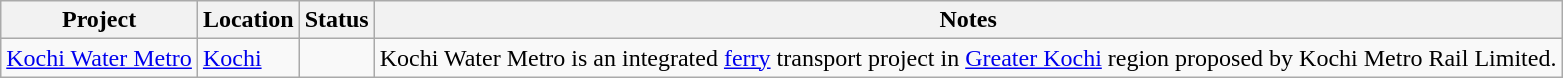<table class="wikitable">
<tr>
<th>Project</th>
<th>Location</th>
<th>Status</th>
<th>Notes</th>
</tr>
<tr>
<td><a href='#'>Kochi Water Metro</a></td>
<td><a href='#'>Kochi</a></td>
<td></td>
<td>Kochi Water Metro is an integrated <a href='#'>ferry</a> transport project in <a href='#'>Greater Kochi</a> region proposed by Kochi Metro Rail Limited.</td>
</tr>
</table>
